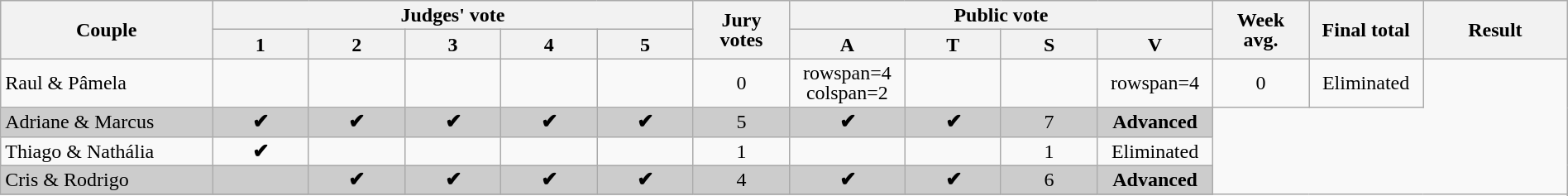<table class="wikitable" style="font-size:100%; line-height:16px; text-align:center" width="100%">
<tr>
<th rowspan=2 style="width:11.0%;">Couple</th>
<th colspan=5 style="width:25.0%;">Judges' vote</th>
<th rowspan=2 style="width:05.0%;">Jury votes</th>
<th colspan=4 style="width:20.0%;">Public vote</th>
<th rowspan=2 style="width:05.0%;">Week avg.</th>
<th rowspan=2 style="width:05.0%;">Final total</th>
<th rowspan=2 style="width:07.5%;">Result</th>
</tr>
<tr>
<th style="width:05.0%;">1</th>
<th style="width:05.0%;">2</th>
<th style="width:05.0%;">3</th>
<th style="width:05.0%;">4</th>
<th style="width:05.0%;">5</th>
<th style="width:05.0%;">A</th>
<th style="width:05.0%;">T</th>
<th style="width:05.0%;">S</th>
<th style="width:05.0%;">V</th>
</tr>
<tr>
<td align="left">Raul & Pâmela</td>
<td></td>
<td></td>
<td></td>
<td></td>
<td></td>
<td>0</td>
<td>rowspan=4 colspan=2 </td>
<td></td>
<td></td>
<td>rowspan=4 </td>
<td>0</td>
<td>Eliminated</td>
</tr>
<tr bgcolor="CCCCCC">
<td align="left">Adriane & Marcus</td>
<td><strong>✔</strong></td>
<td><strong>✔</strong></td>
<td><strong>✔</strong></td>
<td><strong>✔</strong></td>
<td><strong>✔</strong></td>
<td>5</td>
<td><strong>✔</strong></td>
<td><strong>✔</strong></td>
<td>7</td>
<td><strong>Advanced</strong></td>
</tr>
<tr>
<td align="left">Thiago & Nathália</td>
<td><strong>✔</strong></td>
<td></td>
<td></td>
<td></td>
<td></td>
<td>1</td>
<td></td>
<td></td>
<td>1</td>
<td>Eliminated</td>
</tr>
<tr bgcolor="CCCCCC">
<td align="left">Cris & Rodrigo</td>
<td></td>
<td><strong>✔</strong></td>
<td><strong>✔</strong></td>
<td><strong>✔</strong></td>
<td><strong>✔</strong></td>
<td>4</td>
<td><strong>✔</strong></td>
<td><strong>✔</strong></td>
<td>6</td>
<td><strong>Advanced</strong></td>
</tr>
<tr>
</tr>
</table>
